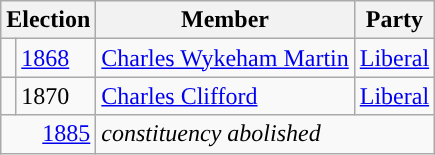<table class="wikitable">
<tr>
<th colspan="2">Election</th>
<th>Member</th>
<th>Party</th>
</tr>
<tr>
<td style="color:inherit;background-color: "></td>
<td><a href='#'>1868</a></td>
<td><a href='#'>Charles Wykeham Martin</a></td>
<td><a href='#'>Liberal</a></td>
</tr>
<tr>
<td style="color:inherit;background-color: "></td>
<td>1870</td>
<td><a href='#'>Charles Clifford</a></td>
<td><a href='#'>Liberal</a></td>
</tr>
<tr>
<td colspan="2" align="right"><a href='#'>1885</a></td>
<td colspan="2"><em>constituency abolished</em></td>
</tr>
</table>
